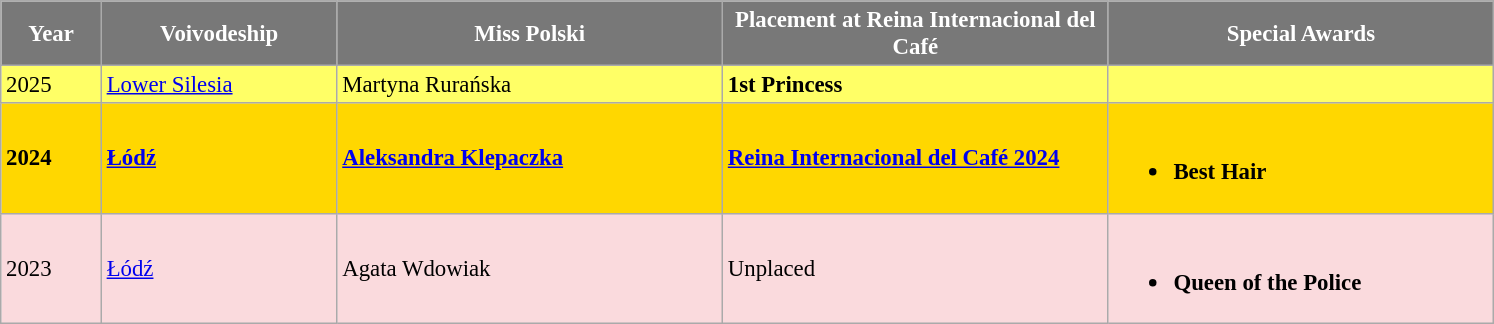<table class="wikitable " style="font-size: 95%;">
<tr>
<th width="60" style="background-color:#787878;color:#FFFFFF;">Year</th>
<th width="150" style="background-color:#787878;color:#FFFFFF;">Voivodeship</th>
<th width="250" style="background-color:#787878;color:#FFFFFF;">Miss Polski</th>
<th width="250" style="background-color:#787878;color:#FFFFFF;">Placement at Reina Internacional del Café</th>
<th width="250" style="background-color:#787878;color:#FFFFFF;">Special Awards</th>
</tr>
<tr style="background-color:#FFFF66;">
<td>2025</td>
<td><a href='#'>Lower Silesia</a></td>
<td>Martyna Rurańska</td>
<td><strong>1st Princess</strong></td>
<td></td>
</tr>
<tr style="background-color:gold; font-weight: bold">
<td>2024</td>
<td><a href='#'>Łódź</a></td>
<td><a href='#'>Aleksandra Klepaczka</a></td>
<td><a href='#'>Reina Internacional del Café 2024</a></td>
<td align="left"><br><ul><li>Best Hair</li></ul></td>
</tr>
<tr style="background-color:#FADADD;">
<td>2023</td>
<td><a href='#'>Łódź</a></td>
<td>Agata Wdowiak</td>
<td>Unplaced</td>
<td align="left"><br><ul><li><strong>Queen of the Police</strong></li></ul></td>
</tr>
</table>
